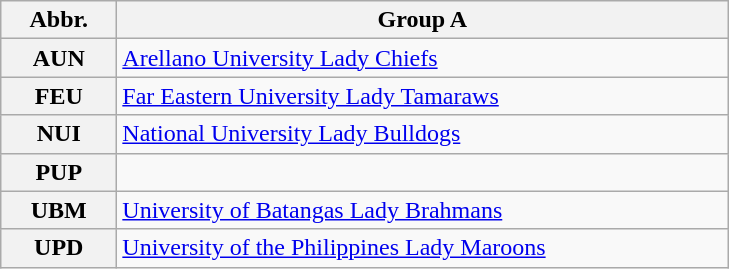<table class="wikitable" style="text-align: center;">
<tr>
<th width=70>Abbr.</th>
<th width=400>Group A</th>
</tr>
<tr>
<th>AUN</th>
<td style="text-align:left;"> <a href='#'>Arellano University Lady Chiefs</a></td>
</tr>
<tr>
<th>FEU</th>
<td style="text-align:left;"> <a href='#'>Far Eastern University Lady Tamaraws</a></td>
</tr>
<tr>
<th>NUI</th>
<td style="text-align:left;"> <a href='#'>National University Lady Bulldogs</a></td>
</tr>
<tr>
<th>PUP</th>
<td style="text-align:left;"></td>
</tr>
<tr>
<th>UBM</th>
<td style="text-align:left;"> <a href='#'>University of Batangas Lady Brahmans</a></td>
</tr>
<tr>
<th>UPD</th>
<td style="text-align:left;"> <a href='#'>University of the Philippines Lady Maroons</a></td>
</tr>
</table>
